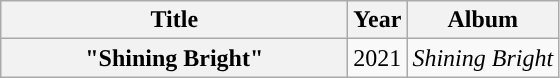<table class="wikitable plainrowheaders" style="text-align:center;">
<tr>
<th style="width:14em;">Title</th>
<th>Year</th>
<th>Album</th>
</tr>
<tr>
<th scope="row">"Shining Bright" <br></th>
<td>2021</td>
<td><em>Shining Bright</em></td>
</tr>
</table>
